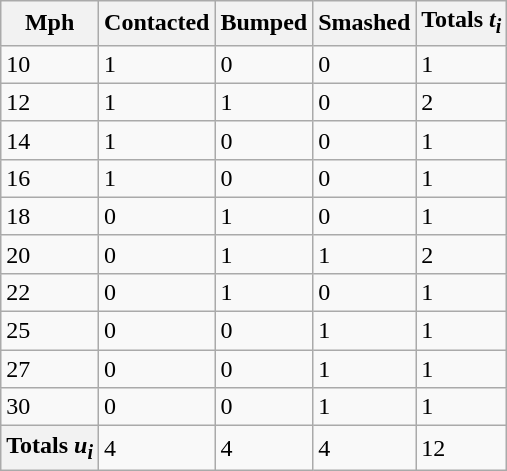<table class="wikitable">
<tr>
<th>Mph</th>
<th>Contacted</th>
<th>Bumped</th>
<th>Smashed</th>
<th>Totals <em>t</em><sub><em>i</em></sub></th>
</tr>
<tr>
<td>10</td>
<td>1</td>
<td>0</td>
<td>0</td>
<td>1</td>
</tr>
<tr>
<td>12</td>
<td>1</td>
<td>1</td>
<td>0</td>
<td>2</td>
</tr>
<tr>
<td>14</td>
<td>1</td>
<td>0</td>
<td>0</td>
<td>1</td>
</tr>
<tr>
<td>16</td>
<td>1</td>
<td>0</td>
<td>0</td>
<td>1</td>
</tr>
<tr>
<td>18</td>
<td>0</td>
<td>1</td>
<td>0</td>
<td>1</td>
</tr>
<tr>
<td>20</td>
<td>0</td>
<td>1</td>
<td>1</td>
<td>2</td>
</tr>
<tr>
<td>22</td>
<td>0</td>
<td>1</td>
<td>0</td>
<td>1</td>
</tr>
<tr>
<td>25</td>
<td>0</td>
<td>0</td>
<td>1</td>
<td>1</td>
</tr>
<tr>
<td>27</td>
<td>0</td>
<td>0</td>
<td>1</td>
<td>1</td>
</tr>
<tr>
<td>30</td>
<td>0</td>
<td>0</td>
<td>1</td>
<td>1</td>
</tr>
<tr>
<th>Totals <em>u</em><sub><em>i</em></sub></th>
<td>4</td>
<td>4</td>
<td>4</td>
<td>12</td>
</tr>
</table>
